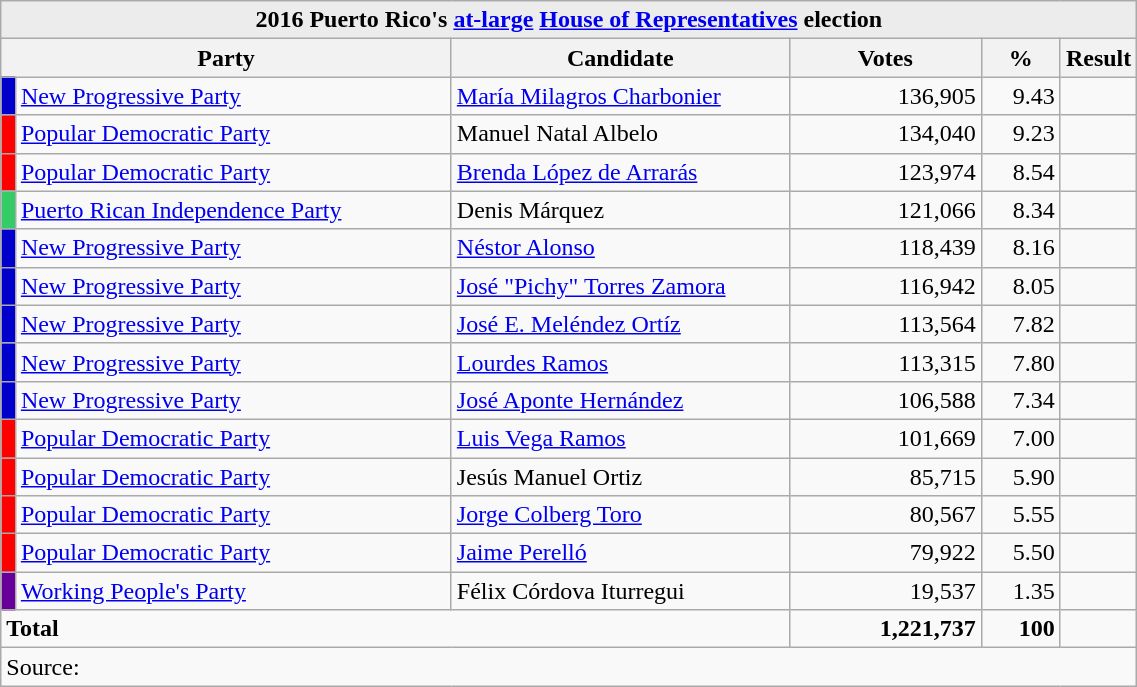<table class=wikitable plainrowheaders style=text-align:right style="font-size: 100%" width=60%>
<tr>
<td style="background: #ececec; text-align:center;" colspan=6><strong>2016 Puerto Rico's <a href='#'>at-large</a> <a href='#'>House of Representatives</a> election</strong></td>
</tr>
<tr>
<th colspan="2" width="40%">Party</th>
<th width="30%">Candidate</th>
<th width="17%">Votes</th>
<th width="7%">%</th>
<th width="5%">Result</th>
</tr>
<tr>
<td bgcolor=#0000cc></td>
<td align=left><a href='#'>New Progressive Party</a></td>
<td align=left><a href='#'>María Milagros Charbonier</a></td>
<td>136,905</td>
<td>9.43</td>
<td></td>
</tr>
<tr>
<td bgcolor=#FF0000></td>
<td align=left><a href='#'>Popular Democratic Party</a></td>
<td align=left>Manuel Natal Albelo</td>
<td>134,040</td>
<td>9.23</td>
<td></td>
</tr>
<tr>
<td bgcolor=#FF0000></td>
<td align=left><a href='#'>Popular Democratic Party</a></td>
<td align=left><a href='#'>Brenda López de Arrarás</a></td>
<td>123,974</td>
<td>8.54</td>
<td></td>
</tr>
<tr>
<td bgcolor=#33cc66></td>
<td align=left><a href='#'>Puerto Rican Independence Party</a></td>
<td align=left>Denis Márquez</td>
<td>121,066</td>
<td>8.34</td>
<td></td>
</tr>
<tr>
<td bgcolor=#0000cc></td>
<td align=left><a href='#'>New Progressive Party</a></td>
<td align=left><a href='#'>Néstor Alonso</a></td>
<td>118,439</td>
<td>8.16</td>
<td></td>
</tr>
<tr>
<td bgcolor=#0000cc></td>
<td align=left><a href='#'>New Progressive Party</a></td>
<td align=left><a href='#'>José "Pichy" Torres Zamora</a></td>
<td>116,942</td>
<td>8.05</td>
<td></td>
</tr>
<tr>
<td bgcolor=#0000cc></td>
<td align=left><a href='#'>New Progressive Party</a></td>
<td align=left><a href='#'>José E. Meléndez Ortíz</a></td>
<td>113,564</td>
<td>7.82</td>
<td></td>
</tr>
<tr>
<td bgcolor=#0000cc></td>
<td align=left><a href='#'>New Progressive Party</a></td>
<td align=left><a href='#'>Lourdes Ramos</a></td>
<td>113,315</td>
<td>7.80</td>
<td></td>
</tr>
<tr>
<td bgcolor=#0000cc></td>
<td align=left><a href='#'>New Progressive Party</a></td>
<td align=left><a href='#'>José Aponte Hernández</a></td>
<td>106,588</td>
<td>7.34</td>
<td></td>
</tr>
<tr>
<td bgcolor=#FF0000></td>
<td align=left><a href='#'>Popular Democratic Party</a></td>
<td align=left><a href='#'>Luis Vega Ramos</a></td>
<td>101,669</td>
<td>7.00</td>
<td></td>
</tr>
<tr>
<td bgcolor=#FF0000></td>
<td align=left><a href='#'>Popular Democratic Party</a></td>
<td align=left>Jesús Manuel Ortiz</td>
<td>85,715</td>
<td>5.90</td>
<td></td>
</tr>
<tr>
<td bgcolor=#FF0000></td>
<td align=left><a href='#'>Popular Democratic Party</a></td>
<td align=left><a href='#'>Jorge Colberg Toro</a></td>
<td>80,567</td>
<td>5.55</td>
<td></td>
</tr>
<tr>
<td bgcolor=#FF0000></td>
<td align=left><a href='#'>Popular Democratic Party</a></td>
<td align=left><a href='#'>Jaime Perelló</a></td>
<td>79,922</td>
<td>5.50</td>
<td></td>
</tr>
<tr>
<td bgcolor=#660099></td>
<td align=left><a href='#'>Working People's Party</a></td>
<td align=left>Félix Córdova Iturregui</td>
<td>19,537</td>
<td>1.35</td>
<td></td>
</tr>
<tr>
<td align=left colspan=3><strong>Total</strong></td>
<td><strong>1,221,737</strong></td>
<td><strong>100</strong></td>
<td></td>
</tr>
<tr>
<td align=left colspan=6>Source: </td>
</tr>
</table>
